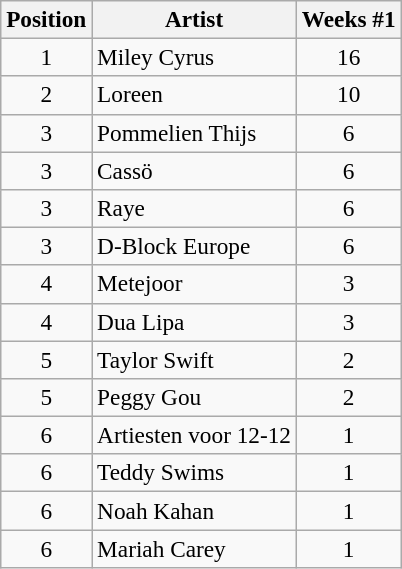<table class="wikitable sortable" style="font-size:97%;">
<tr>
<th>Position</th>
<th>Artist</th>
<th>Weeks #1</th>
</tr>
<tr>
<td align="center">1</td>
<td>Miley Cyrus</td>
<td align="center">16</td>
</tr>
<tr>
<td align="center">2</td>
<td>Loreen</td>
<td align="center">10</td>
</tr>
<tr>
<td align="center">3</td>
<td>Pommelien Thijs</td>
<td align="center">6</td>
</tr>
<tr>
<td align="center">3</td>
<td>Cassö</td>
<td align="center">6</td>
</tr>
<tr>
<td align="center">3</td>
<td>Raye</td>
<td align="center">6</td>
</tr>
<tr>
<td align="center">3</td>
<td>D-Block Europe</td>
<td align="center">6</td>
</tr>
<tr>
<td align="center">4</td>
<td>Metejoor</td>
<td align="center">3</td>
</tr>
<tr>
<td align="center">4</td>
<td>Dua Lipa</td>
<td align="center">3</td>
</tr>
<tr>
<td align="center">5</td>
<td>Taylor Swift</td>
<td align="center">2</td>
</tr>
<tr>
<td align="center">5</td>
<td>Peggy Gou</td>
<td align="center">2</td>
</tr>
<tr>
<td align="center">6</td>
<td>Artiesten voor 12-12</td>
<td align="center">1</td>
</tr>
<tr>
<td align="center">6</td>
<td>Teddy Swims</td>
<td align="center">1</td>
</tr>
<tr>
<td align="center">6</td>
<td>Noah Kahan</td>
<td align="center">1</td>
</tr>
<tr>
<td align="center">6</td>
<td>Mariah Carey</td>
<td align="center">1</td>
</tr>
</table>
